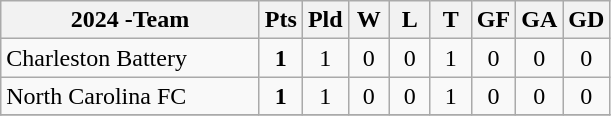<table class="wikitable" style="text-align: center;">
<tr>
<th width="165">2024 -Team</th>
<th width="20">Pts</th>
<th width="20">Pld</th>
<th width="20">W</th>
<th width="20">L</th>
<th width="20">T</th>
<th width="20">GF</th>
<th width="20">GA</th>
<th width="20">GD</th>
</tr>
<tr>
<td style="text-align:left;">Charleston Battery</td>
<td><strong>1</strong></td>
<td>1</td>
<td>0</td>
<td>0</td>
<td>1</td>
<td>0</td>
<td>0</td>
<td>0</td>
</tr>
<tr>
<td style="text-align:left;">North Carolina FC</td>
<td><strong>1</strong></td>
<td>1</td>
<td>0</td>
<td>0</td>
<td>1</td>
<td>0</td>
<td>0</td>
<td>0</td>
</tr>
<tr>
</tr>
</table>
